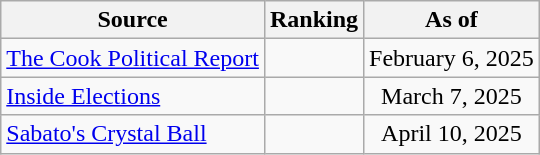<table class="wikitable" style="text-align:center">
<tr>
<th>Source</th>
<th>Ranking</th>
<th>As of</th>
</tr>
<tr>
<td align=left><a href='#'>The Cook Political Report</a></td>
<td></td>
<td>February 6, 2025</td>
</tr>
<tr>
<td align=left><a href='#'>Inside Elections</a></td>
<td></td>
<td>March 7, 2025</td>
</tr>
<tr>
<td align=left><a href='#'>Sabato's Crystal Ball</a></td>
<td></td>
<td>April 10, 2025</td>
</tr>
</table>
